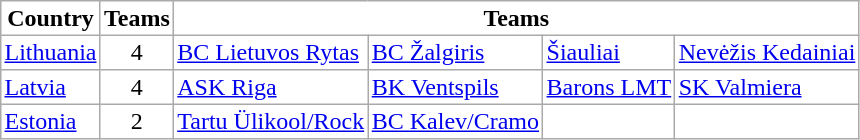<table border="1" cellpadding="2" cellspacing="0" style="margin-left:0.5em;background: white; border: 1px #AAA solid;border-collapse: collapse;">
<tr>
<th rowspan=1>Country</th>
<th rowspan=1>Teams</th>
<th colspan=4>Teams</th>
</tr>
<tr>
<td> <a href='#'>Lithuania</a></td>
<td align=center>4</td>
<td><a href='#'>BC Lietuvos Rytas</a></td>
<td><a href='#'>BC Žalgiris</a></td>
<td><a href='#'>Šiauliai</a></td>
<td><a href='#'>Nevėžis Kedainiai</a></td>
</tr>
<tr style="background: white;">
<td> <a href='#'>Latvia</a></td>
<td align=center>4</td>
<td><a href='#'>ASK Riga</a></td>
<td><a href='#'>BK Ventspils</a></td>
<td><a href='#'>Barons LMT</a></td>
<td><a href='#'>SK Valmiera</a></td>
</tr>
<tr style="background: white;">
<td> <a href='#'>Estonia</a></td>
<td align=center>2</td>
<td><a href='#'>Tartu Ülikool/Rock</a></td>
<td><a href='#'>BC Kalev/Cramo</a></td>
<td></td>
<td></td>
</tr>
</table>
